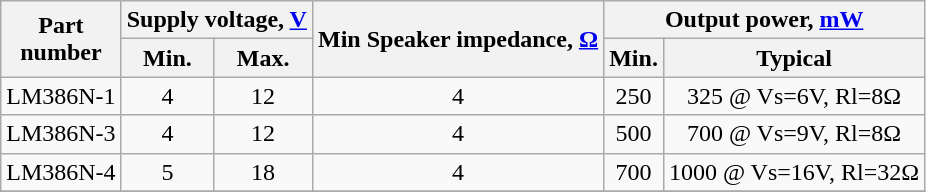<table class="wikitable" style="text-align:center">
<tr>
<th rowspan=2>Part<br>number</th>
<th colspan=2>Supply voltage, <a href='#'>V</a></th>
<th rowspan=2>Min Speaker impedance, <a href='#'>Ω</a></th>
<th colspan=2>Output power, <a href='#'>mW</a></th>
</tr>
<tr>
<th>Min.</th>
<th>Max.</th>
<th>Min.</th>
<th>Typical</th>
</tr>
<tr>
<td>LM386N-1</td>
<td>4</td>
<td>12</td>
<td>4</td>
<td>250</td>
<td>325 @ Vs=6V, Rl=8Ω</td>
</tr>
<tr>
<td>LM386N-3</td>
<td>4</td>
<td>12</td>
<td>4</td>
<td>500</td>
<td>700 @ Vs=9V, Rl=8Ω</td>
</tr>
<tr>
<td>LM386N-4</td>
<td>5</td>
<td>18</td>
<td>4</td>
<td>700</td>
<td>1000 @ Vs=16V, Rl=32Ω</td>
</tr>
<tr>
</tr>
</table>
